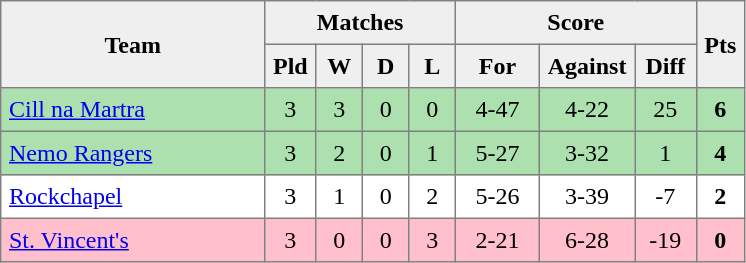<table style=border-collapse:collapse border=1 cellspacing=0 cellpadding=5>
<tr align=center bgcolor=#efefef>
<th rowspan=2 width=165>Team</th>
<th colspan=4>Matches</th>
<th colspan=3>Score</th>
<th rowspan=2width=20>Pts</th>
</tr>
<tr align=center bgcolor=#efefef>
<th width=20>Pld</th>
<th width=20>W</th>
<th width=20>D</th>
<th width=20>L</th>
<th width=45>For</th>
<th width=45>Against</th>
<th width=30>Diff</th>
</tr>
<tr align=center  style="background:#ACE1AF;">
<td style="text-align:left;"><a href='#'>Cill na Martra</a></td>
<td>3</td>
<td>3</td>
<td>0</td>
<td>0</td>
<td>4-47</td>
<td>4-22</td>
<td>25</td>
<td><strong>6</strong></td>
</tr>
<tr align=center style="background:#ACE1AF;">
<td style="text-align:left;"><a href='#'>Nemo Rangers</a></td>
<td>3</td>
<td>2</td>
<td>0</td>
<td>1</td>
<td>5-27</td>
<td>3-32</td>
<td>1</td>
<td><strong>4</strong></td>
</tr>
<tr align=center>
<td style="text-align:left;"><a href='#'>Rockchapel</a></td>
<td>3</td>
<td>1</td>
<td>0</td>
<td>2</td>
<td>5-26</td>
<td>3-39</td>
<td>-7</td>
<td><strong>2</strong></td>
</tr>
<tr align=center style="background:#FFC0CB;">
<td style="text-align:left;"><a href='#'>St. Vincent's</a></td>
<td>3</td>
<td>0</td>
<td>0</td>
<td>3</td>
<td>2-21</td>
<td>6-28</td>
<td>-19</td>
<td><strong>0</strong></td>
</tr>
</table>
